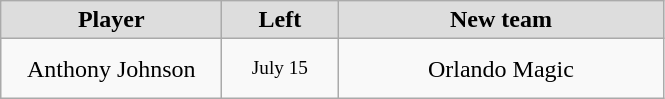<table class="wikitable" style="text-align: center">
<tr align="center"  bgcolor="#dddddd">
<td style="width:140px"><strong>Player</strong></td>
<td style="width:70px"><strong>Left</strong></td>
<td style="width:210px"><strong>New team</strong></td>
</tr>
<tr style="height:40px">
<td>Anthony Johnson</td>
<td style="font-size: 80%">July 15</td>
<td>Orlando Magic</td>
</tr>
</table>
